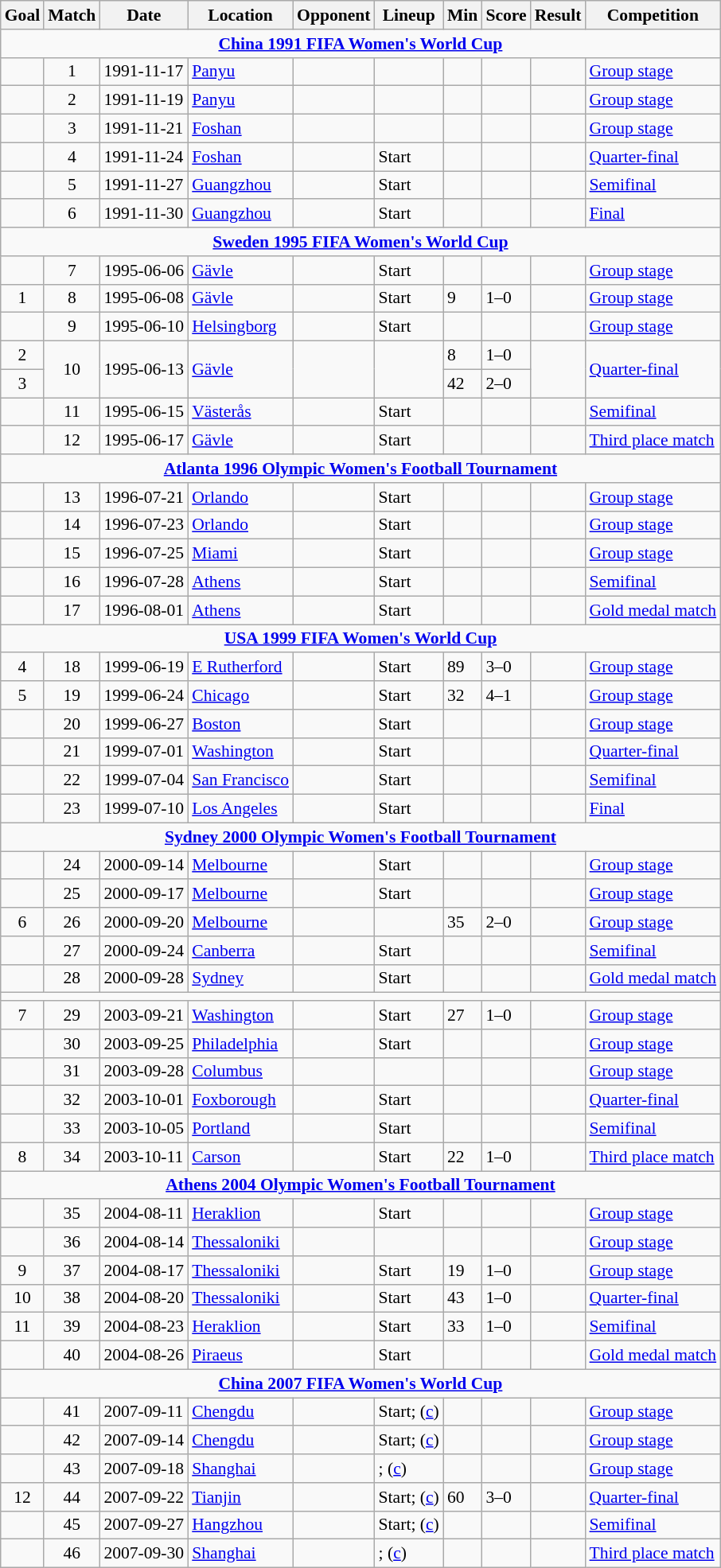<table class="wikitable collapsible" style="font-size:90%">
<tr>
<th>Goal</th>
<th>Match</th>
<th align=center>Date</th>
<th>Location</th>
<th>Opponent</th>
<th>Lineup</th>
<th>Min</th>
<th>Score</th>
<th>Result</th>
<th>Competition</th>
</tr>
<tr>
<td colspan=10 align=center ><strong><a href='#'>China 1991 FIFA Women's World Cup</a></strong></td>
</tr>
<tr>
<td></td>
<td align=center>1</td>
<td>1991-11-17</td>
<td><a href='#'>Panyu</a></td>
<td></td>
<td></td>
<td></td>
<td></td>
<td></td>
<td><a href='#'>Group stage</a></td>
</tr>
<tr>
<td></td>
<td align=center>2</td>
<td>1991-11-19</td>
<td><a href='#'>Panyu</a></td>
<td></td>
<td></td>
<td></td>
<td></td>
<td></td>
<td><a href='#'>Group stage</a></td>
</tr>
<tr>
<td></td>
<td align=center>3</td>
<td>1991-11-21</td>
<td><a href='#'>Foshan</a></td>
<td></td>
<td></td>
<td></td>
<td></td>
<td></td>
<td><a href='#'>Group stage</a></td>
</tr>
<tr>
<td></td>
<td align=center>4</td>
<td>1991-11-24</td>
<td><a href='#'>Foshan</a></td>
<td></td>
<td>Start</td>
<td></td>
<td></td>
<td></td>
<td><a href='#'>Quarter-final</a></td>
</tr>
<tr>
<td></td>
<td align=center>5</td>
<td>1991-11-27</td>
<td><a href='#'>Guangzhou</a></td>
<td></td>
<td>Start</td>
<td></td>
<td></td>
<td></td>
<td><a href='#'>Semifinal</a></td>
</tr>
<tr>
<td></td>
<td align=center>6</td>
<td>1991-11-30</td>
<td><a href='#'>Guangzhou</a></td>
<td></td>
<td>Start</td>
<td></td>
<td></td>
<td></td>
<td><a href='#'>Final</a></td>
</tr>
<tr>
<td colspan=10 align=center ><strong><a href='#'>Sweden 1995 FIFA Women's World Cup</a></strong></td>
</tr>
<tr>
<td></td>
<td align=center>7</td>
<td>1995-06-06</td>
<td><a href='#'>Gävle</a></td>
<td></td>
<td>Start</td>
<td></td>
<td></td>
<td></td>
<td><a href='#'>Group stage</a></td>
</tr>
<tr>
<td align=center>1</td>
<td align=center>8</td>
<td>1995-06-08</td>
<td><a href='#'>Gävle</a></td>
<td></td>
<td>Start</td>
<td>9</td>
<td>1–0</td>
<td></td>
<td><a href='#'>Group stage</a></td>
</tr>
<tr>
<td></td>
<td align=center>9</td>
<td>1995-06-10</td>
<td><a href='#'>Helsingborg</a></td>
<td></td>
<td>Start</td>
<td></td>
<td></td>
<td></td>
<td><a href='#'>Group stage</a></td>
</tr>
<tr>
<td align=center>2</td>
<td rowspan=2 align=center>10</td>
<td rowspan=2>1995-06-13</td>
<td rowspan=2><a href='#'>Gävle</a></td>
<td rowspan=2></td>
<td rowspan=2></td>
<td>8</td>
<td>1–0</td>
<td rowspan=2></td>
<td rowspan=2 ><a href='#'>Quarter-final</a></td>
</tr>
<tr>
<td align=center>3</td>
<td>42</td>
<td>2–0</td>
</tr>
<tr>
<td></td>
<td align=center>11</td>
<td>1995-06-15</td>
<td><a href='#'>Västerås</a></td>
<td></td>
<td>Start</td>
<td></td>
<td></td>
<td></td>
<td><a href='#'>Semifinal</a></td>
</tr>
<tr>
<td></td>
<td align=center>12</td>
<td>1995-06-17</td>
<td><a href='#'>Gävle</a></td>
<td></td>
<td>Start</td>
<td></td>
<td></td>
<td></td>
<td><a href='#'>Third place match</a></td>
</tr>
<tr>
<td colspan=10 align=center ><strong><a href='#'>Atlanta 1996 Olympic Women's Football Tournament</a></strong></td>
</tr>
<tr>
<td></td>
<td align=center>13</td>
<td>1996-07-21</td>
<td><a href='#'>Orlando</a></td>
<td></td>
<td>Start</td>
<td></td>
<td></td>
<td></td>
<td><a href='#'>Group stage</a></td>
</tr>
<tr>
<td></td>
<td align=center>14</td>
<td>1996-07-23</td>
<td><a href='#'>Orlando</a></td>
<td></td>
<td>Start</td>
<td></td>
<td></td>
<td></td>
<td><a href='#'>Group stage</a></td>
</tr>
<tr>
<td></td>
<td align=center>15</td>
<td>1996-07-25</td>
<td><a href='#'>Miami</a></td>
<td></td>
<td>Start</td>
<td></td>
<td></td>
<td></td>
<td><a href='#'>Group stage</a></td>
</tr>
<tr>
<td></td>
<td align=center>16</td>
<td>1996-07-28</td>
<td><a href='#'>Athens</a></td>
<td></td>
<td>Start</td>
<td></td>
<td></td>
<td></td>
<td><a href='#'>Semifinal</a></td>
</tr>
<tr>
<td></td>
<td align=center>17</td>
<td>1996-08-01</td>
<td><a href='#'>Athens</a></td>
<td></td>
<td>Start</td>
<td></td>
<td></td>
<td></td>
<td><a href='#'>Gold medal match</a></td>
</tr>
<tr>
<td colspan=10 align=center ><strong><a href='#'>USA 1999 FIFA Women's World Cup</a></strong></td>
</tr>
<tr>
<td align=center>4</td>
<td align=center>18</td>
<td>1999-06-19</td>
<td><a href='#'>E Rutherford</a></td>
<td></td>
<td>Start</td>
<td>89</td>
<td>3–0</td>
<td></td>
<td><a href='#'>Group stage</a></td>
</tr>
<tr>
<td align=center>5</td>
<td align=center>19</td>
<td>1999-06-24</td>
<td><a href='#'>Chicago</a></td>
<td></td>
<td>Start</td>
<td>32</td>
<td>4–1</td>
<td></td>
<td><a href='#'>Group stage</a></td>
</tr>
<tr>
<td></td>
<td align=center>20</td>
<td>1999-06-27</td>
<td><a href='#'>Boston</a></td>
<td></td>
<td>Start</td>
<td></td>
<td></td>
<td></td>
<td><a href='#'>Group stage</a></td>
</tr>
<tr>
<td></td>
<td align=center>21</td>
<td>1999-07-01</td>
<td><a href='#'>Washington</a></td>
<td></td>
<td>Start</td>
<td></td>
<td></td>
<td></td>
<td><a href='#'>Quarter-final</a></td>
</tr>
<tr>
<td></td>
<td align=center>22</td>
<td>1999-07-04</td>
<td><a href='#'>San Francisco</a></td>
<td></td>
<td>Start</td>
<td></td>
<td></td>
<td></td>
<td><a href='#'>Semifinal</a></td>
</tr>
<tr>
<td></td>
<td align=center>23</td>
<td>1999-07-10</td>
<td><a href='#'>Los Angeles</a></td>
<td></td>
<td>Start</td>
<td></td>
<td></td>
<td></td>
<td><a href='#'>Final</a></td>
</tr>
<tr>
<td colspan=10 align=center ><strong><a href='#'>Sydney 2000 Olympic Women's Football Tournament</a></strong></td>
</tr>
<tr>
<td></td>
<td align=center>24</td>
<td>2000-09-14</td>
<td><a href='#'>Melbourne</a></td>
<td></td>
<td>Start</td>
<td></td>
<td></td>
<td></td>
<td><a href='#'>Group stage</a></td>
</tr>
<tr>
<td></td>
<td align=center>25</td>
<td>2000-09-17</td>
<td><a href='#'>Melbourne</a></td>
<td></td>
<td>Start</td>
<td></td>
<td></td>
<td></td>
<td><a href='#'>Group stage</a></td>
</tr>
<tr>
<td align=center>6</td>
<td align=center>26</td>
<td>2000-09-20</td>
<td><a href='#'>Melbourne</a></td>
<td></td>
<td></td>
<td>35</td>
<td>2–0</td>
<td></td>
<td><a href='#'>Group stage</a></td>
</tr>
<tr>
<td></td>
<td align=center>27</td>
<td>2000-09-24</td>
<td><a href='#'>Canberra</a></td>
<td></td>
<td>Start</td>
<td></td>
<td></td>
<td></td>
<td><a href='#'>Semifinal</a></td>
</tr>
<tr>
<td></td>
<td align=center>28</td>
<td>2000-09-28</td>
<td><a href='#'>Sydney</a></td>
<td></td>
<td>Start</td>
<td></td>
<td></td>
<td></td>
<td><a href='#'>Gold medal match</a></td>
</tr>
<tr>
<td colspan=10 ></td>
</tr>
<tr>
<td align=center>7</td>
<td align=center>29</td>
<td>2003-09-21</td>
<td><a href='#'>Washington</a></td>
<td></td>
<td>Start</td>
<td>27</td>
<td>1–0</td>
<td></td>
<td><a href='#'>Group stage</a></td>
</tr>
<tr>
<td></td>
<td align=center>30</td>
<td>2003-09-25</td>
<td><a href='#'>Philadelphia</a></td>
<td></td>
<td>Start</td>
<td></td>
<td></td>
<td></td>
<td><a href='#'>Group stage</a></td>
</tr>
<tr>
<td></td>
<td align=center>31</td>
<td>2003-09-28</td>
<td><a href='#'>Columbus</a></td>
<td></td>
<td></td>
<td></td>
<td></td>
<td></td>
<td><a href='#'>Group stage</a></td>
</tr>
<tr>
<td></td>
<td align=center>32</td>
<td>2003-10-01</td>
<td><a href='#'>Foxborough</a></td>
<td></td>
<td>Start</td>
<td></td>
<td></td>
<td></td>
<td><a href='#'>Quarter-final</a></td>
</tr>
<tr>
<td></td>
<td align=center>33</td>
<td>2003-10-05</td>
<td><a href='#'>Portland</a></td>
<td></td>
<td>Start</td>
<td></td>
<td></td>
<td></td>
<td><a href='#'>Semifinal</a></td>
</tr>
<tr>
<td align=center>8</td>
<td align=center>34</td>
<td>2003-10-11</td>
<td><a href='#'>Carson</a></td>
<td></td>
<td>Start</td>
<td>22</td>
<td>1–0</td>
<td></td>
<td><a href='#'>Third place match</a></td>
</tr>
<tr>
<td colspan=10 align=center ><strong><a href='#'>Athens 2004 Olympic Women's Football Tournament</a></strong></td>
</tr>
<tr>
<td></td>
<td align=center>35</td>
<td>2004-08-11</td>
<td><a href='#'>Heraklion</a></td>
<td></td>
<td>Start</td>
<td></td>
<td></td>
<td></td>
<td><a href='#'>Group stage</a></td>
</tr>
<tr>
<td></td>
<td align=center>36</td>
<td>2004-08-14</td>
<td><a href='#'>Thessaloniki</a></td>
<td></td>
<td></td>
<td></td>
<td></td>
<td></td>
<td><a href='#'>Group stage</a></td>
</tr>
<tr>
<td align=center>9</td>
<td align=center>37</td>
<td>2004-08-17</td>
<td><a href='#'>Thessaloniki</a></td>
<td></td>
<td>Start</td>
<td>19</td>
<td>1–0</td>
<td></td>
<td><a href='#'>Group stage</a></td>
</tr>
<tr>
<td align=center>10</td>
<td align=center>38</td>
<td>2004-08-20</td>
<td><a href='#'>Thessaloniki</a></td>
<td></td>
<td>Start</td>
<td>43</td>
<td>1–0</td>
<td></td>
<td><a href='#'>Quarter-final</a></td>
</tr>
<tr>
<td align=center>11</td>
<td align=center>39</td>
<td>2004-08-23</td>
<td><a href='#'>Heraklion</a></td>
<td></td>
<td>Start</td>
<td>33</td>
<td>1–0</td>
<td></td>
<td><a href='#'>Semifinal</a></td>
</tr>
<tr>
<td></td>
<td align=center>40</td>
<td>2004-08-26</td>
<td><a href='#'>Piraeus</a></td>
<td></td>
<td>Start</td>
<td></td>
<td></td>
<td></td>
<td><a href='#'>Gold medal match</a></td>
</tr>
<tr>
<td colspan=10 align=center ><strong><a href='#'>China 2007 FIFA Women's World Cup</a></strong></td>
</tr>
<tr>
<td></td>
<td align=center>41</td>
<td>2007-09-11</td>
<td><a href='#'>Chengdu</a></td>
<td></td>
<td>Start; (<span><a href='#'>c</a></span>)</td>
<td></td>
<td></td>
<td></td>
<td><a href='#'>Group stage</a></td>
</tr>
<tr>
<td></td>
<td align=center>42</td>
<td>2007-09-14</td>
<td><a href='#'>Chengdu</a></td>
<td></td>
<td>Start; (<span><a href='#'>c</a></span>)</td>
<td></td>
<td></td>
<td></td>
<td><a href='#'>Group stage</a></td>
</tr>
<tr>
<td></td>
<td align=center>43</td>
<td>2007-09-18</td>
<td><a href='#'>Shanghai</a></td>
<td></td>
<td>; (<span><a href='#'>c</a></span>)</td>
<td></td>
<td></td>
<td></td>
<td><a href='#'>Group stage</a></td>
</tr>
<tr>
<td align=center>12</td>
<td align=center>44</td>
<td>2007-09-22</td>
<td><a href='#'>Tianjin</a></td>
<td></td>
<td>Start; (<span><a href='#'>c</a></span>)</td>
<td>60</td>
<td>3–0</td>
<td></td>
<td><a href='#'>Quarter-final</a></td>
</tr>
<tr>
<td></td>
<td align=center>45</td>
<td>2007-09-27</td>
<td><a href='#'>Hangzhou</a></td>
<td></td>
<td>Start; (<span><a href='#'>c</a></span>)</td>
<td></td>
<td></td>
<td></td>
<td><a href='#'>Semifinal</a></td>
</tr>
<tr>
<td></td>
<td align=center>46</td>
<td>2007-09-30</td>
<td><a href='#'>Shanghai</a></td>
<td></td>
<td>; (<span><a href='#'>c</a></span>)</td>
<td></td>
<td></td>
<td></td>
<td><a href='#'>Third place match</a></td>
</tr>
</table>
